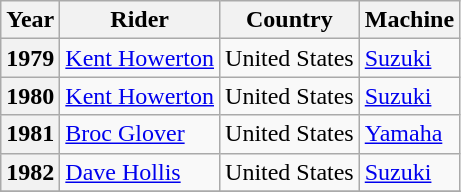<table class="wikitable">
<tr>
<th>Year</th>
<th>Rider</th>
<th>Country</th>
<th>Machine</th>
</tr>
<tr>
<th align="center">1979</th>
<td> <a href='#'>Kent Howerton</a></td>
<td>United States</td>
<td><a href='#'>Suzuki</a></td>
</tr>
<tr>
<th align="center">1980</th>
<td> <a href='#'>Kent Howerton</a></td>
<td>United States</td>
<td><a href='#'>Suzuki</a></td>
</tr>
<tr>
<th align="center">1981</th>
<td> <a href='#'>Broc Glover</a></td>
<td>United States</td>
<td><a href='#'>Yamaha</a></td>
</tr>
<tr>
<th align="center">1982</th>
<td> <a href='#'>Dave Hollis</a></td>
<td>United States</td>
<td><a href='#'>Suzuki</a></td>
</tr>
<tr>
</tr>
</table>
